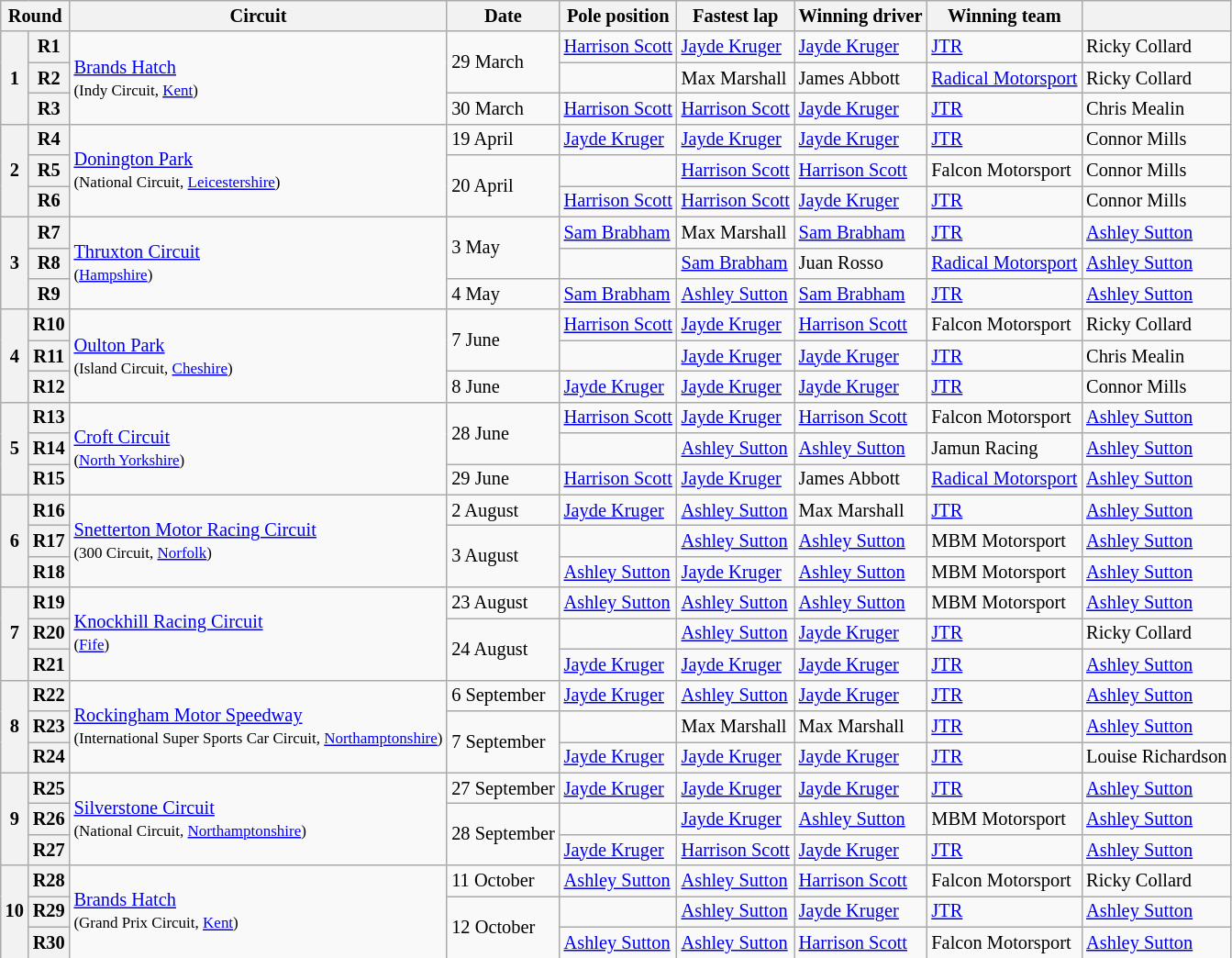<table class="wikitable" style="font-size: 85%">
<tr>
<th colspan=2>Round</th>
<th>Circuit</th>
<th>Date</th>
<th>Pole position</th>
<th>Fastest lap</th>
<th>Winning driver</th>
<th>Winning team</th>
<th></th>
</tr>
<tr>
<th rowspan=3>1</th>
<th>R1</th>
<td rowspan=3><a href='#'>Brands Hatch</a><br><small>(Indy Circuit, <a href='#'>Kent</a>)</small></td>
<td rowspan=2>29 March</td>
<td nowrap> <a href='#'>Harrison Scott</a></td>
<td nowrap> <a href='#'>Jayde Kruger</a></td>
<td nowrap> <a href='#'>Jayde Kruger</a></td>
<td nowrap><a href='#'>JTR</a></td>
<td nowrap> Ricky Collard</td>
</tr>
<tr>
<th>R2</th>
<td></td>
<td> Max Marshall</td>
<td> James Abbott</td>
<td><a href='#'>Radical Motorsport</a></td>
<td> Ricky Collard</td>
</tr>
<tr>
<th>R3</th>
<td>30 March</td>
<td> <a href='#'>Harrison Scott</a></td>
<td> <a href='#'>Harrison Scott</a></td>
<td> <a href='#'>Jayde Kruger</a></td>
<td><a href='#'>JTR</a></td>
<td> Chris Mealin</td>
</tr>
<tr>
<th rowspan=3>2</th>
<th>R4</th>
<td rowspan=3><a href='#'>Donington Park</a><br><small>(National Circuit, <a href='#'>Leicestershire</a>)</small></td>
<td>19 April</td>
<td> <a href='#'>Jayde Kruger</a></td>
<td> <a href='#'>Jayde Kruger</a></td>
<td> <a href='#'>Jayde Kruger</a></td>
<td><a href='#'>JTR</a></td>
<td> Connor Mills</td>
</tr>
<tr>
<th>R5</th>
<td rowspan=2>20 April</td>
<td></td>
<td nowrap> <a href='#'>Harrison Scott</a></td>
<td nowrap> <a href='#'>Harrison Scott</a></td>
<td>Falcon Motorsport</td>
<td> Connor Mills</td>
</tr>
<tr>
<th>R6</th>
<td nowrap> <a href='#'>Harrison Scott</a></td>
<td nowrap> <a href='#'>Harrison Scott</a></td>
<td> <a href='#'>Jayde Kruger</a></td>
<td><a href='#'>JTR</a></td>
<td> Connor Mills</td>
</tr>
<tr>
<th rowspan=3>3</th>
<th>R7</th>
<td rowspan=3><a href='#'>Thruxton Circuit</a><br><small>(<a href='#'>Hampshire</a>)</small></td>
<td rowspan=2>3 May</td>
<td nowrap> <a href='#'>Sam Brabham</a></td>
<td> Max Marshall</td>
<td nowrap> <a href='#'>Sam Brabham</a></td>
<td><a href='#'>JTR</a></td>
<td nowrap> <a href='#'>Ashley Sutton</a></td>
</tr>
<tr>
<th>R8</th>
<td></td>
<td nowrap> <a href='#'>Sam Brabham</a></td>
<td> Juan Rosso</td>
<td nowrap><a href='#'>Radical Motorsport</a></td>
<td> <a href='#'>Ashley Sutton</a></td>
</tr>
<tr>
<th>R9</th>
<td>4 May</td>
<td nowrap> <a href='#'>Sam Brabham</a></td>
<td> <a href='#'>Ashley Sutton</a></td>
<td nowrap> <a href='#'>Sam Brabham</a></td>
<td><a href='#'>JTR</a></td>
<td> <a href='#'>Ashley Sutton</a></td>
</tr>
<tr>
<th rowspan=3>4</th>
<th>R10</th>
<td rowspan=3><a href='#'>Oulton Park</a><br><small>(Island Circuit, <a href='#'>Cheshire</a>)</small></td>
<td rowspan=2>7 June</td>
<td> <a href='#'>Harrison Scott</a></td>
<td> <a href='#'>Jayde Kruger</a></td>
<td> <a href='#'>Harrison Scott</a></td>
<td>Falcon Motorsport</td>
<td> Ricky Collard</td>
</tr>
<tr>
<th>R11</th>
<td></td>
<td> <a href='#'>Jayde Kruger</a></td>
<td> <a href='#'>Jayde Kruger</a></td>
<td><a href='#'>JTR</a></td>
<td> Chris Mealin</td>
</tr>
<tr>
<th>R12</th>
<td>8 June</td>
<td> <a href='#'>Jayde Kruger</a></td>
<td> <a href='#'>Jayde Kruger</a></td>
<td> <a href='#'>Jayde Kruger</a></td>
<td><a href='#'>JTR</a></td>
<td> Connor Mills</td>
</tr>
<tr>
<th rowspan=3>5</th>
<th>R13</th>
<td rowspan=3><a href='#'>Croft Circuit</a><br><small>(<a href='#'>North Yorkshire</a>)</small></td>
<td rowspan=2>28 June</td>
<td> <a href='#'>Harrison Scott</a></td>
<td> <a href='#'>Jayde Kruger</a></td>
<td> <a href='#'>Harrison Scott</a></td>
<td>Falcon Motorsport</td>
<td> <a href='#'>Ashley Sutton</a></td>
</tr>
<tr>
<th>R14</th>
<td></td>
<td> <a href='#'>Ashley Sutton</a></td>
<td> <a href='#'>Ashley Sutton</a></td>
<td>Jamun Racing</td>
<td> <a href='#'>Ashley Sutton</a></td>
</tr>
<tr>
<th>R15</th>
<td>29 June</td>
<td> <a href='#'>Harrison Scott</a></td>
<td> <a href='#'>Jayde Kruger</a></td>
<td> James Abbott</td>
<td><a href='#'>Radical Motorsport</a></td>
<td> <a href='#'>Ashley Sutton</a></td>
</tr>
<tr>
<th rowspan=3>6</th>
<th>R16</th>
<td rowspan=3><a href='#'>Snetterton Motor Racing Circuit</a><br><small>(300 Circuit, <a href='#'>Norfolk</a>)</small></td>
<td>2 August</td>
<td> <a href='#'>Jayde Kruger</a></td>
<td> <a href='#'>Ashley Sutton</a></td>
<td> Max Marshall</td>
<td><a href='#'>JTR</a></td>
<td> <a href='#'>Ashley Sutton</a></td>
</tr>
<tr>
<th>R17</th>
<td rowspan=2>3 August</td>
<td></td>
<td> <a href='#'>Ashley Sutton</a></td>
<td> <a href='#'>Ashley Sutton</a></td>
<td>MBM Motorsport</td>
<td> <a href='#'>Ashley Sutton</a></td>
</tr>
<tr>
<th>R18</th>
<td> <a href='#'>Ashley Sutton</a></td>
<td> <a href='#'>Jayde Kruger</a></td>
<td> <a href='#'>Ashley Sutton</a></td>
<td>MBM Motorsport</td>
<td> <a href='#'>Ashley Sutton</a></td>
</tr>
<tr>
<th rowspan=3>7</th>
<th>R19</th>
<td rowspan=3><a href='#'>Knockhill Racing Circuit</a><br><small>(<a href='#'>Fife</a>)</small></td>
<td>23 August</td>
<td> <a href='#'>Ashley Sutton</a></td>
<td> <a href='#'>Ashley Sutton</a></td>
<td> <a href='#'>Ashley Sutton</a></td>
<td>MBM Motorsport</td>
<td> <a href='#'>Ashley Sutton</a></td>
</tr>
<tr>
<th>R20</th>
<td rowspan=2>24 August</td>
<td></td>
<td> <a href='#'>Ashley Sutton</a></td>
<td> <a href='#'>Jayde Kruger</a></td>
<td><a href='#'>JTR</a></td>
<td> Ricky Collard</td>
</tr>
<tr>
<th>R21</th>
<td> <a href='#'>Jayde Kruger</a></td>
<td> <a href='#'>Jayde Kruger</a></td>
<td> <a href='#'>Jayde Kruger</a></td>
<td><a href='#'>JTR</a></td>
<td> <a href='#'>Ashley Sutton</a></td>
</tr>
<tr>
<th rowspan=3>8</th>
<th>R22</th>
<td rowspan=3 nowrap><a href='#'>Rockingham Motor Speedway</a><br><small>(International Super Sports Car Circuit, <a href='#'>Northamptonshire</a>)</small></td>
<td>6 September</td>
<td> <a href='#'>Jayde Kruger</a></td>
<td> <a href='#'>Ashley Sutton</a></td>
<td> <a href='#'>Jayde Kruger</a></td>
<td><a href='#'>JTR</a></td>
<td> <a href='#'>Ashley Sutton</a></td>
</tr>
<tr>
<th>R23</th>
<td rowspan=2>7 September</td>
<td></td>
<td> Max Marshall</td>
<td> Max Marshall</td>
<td><a href='#'>JTR</a></td>
<td> <a href='#'>Ashley Sutton</a></td>
</tr>
<tr>
<th>R24</th>
<td> <a href='#'>Jayde Kruger</a></td>
<td> <a href='#'>Jayde Kruger</a></td>
<td> <a href='#'>Jayde Kruger</a></td>
<td><a href='#'>JTR</a></td>
<td nowrap> Louise Richardson</td>
</tr>
<tr>
<th rowspan=3>9</th>
<th>R25</th>
<td rowspan=3><a href='#'>Silverstone Circuit</a><br><small>(National Circuit, <a href='#'>Northamptonshire</a>)</small></td>
<td nowrap>27 September</td>
<td> <a href='#'>Jayde Kruger</a></td>
<td> <a href='#'>Jayde Kruger</a></td>
<td> <a href='#'>Jayde Kruger</a></td>
<td><a href='#'>JTR</a></td>
<td> <a href='#'>Ashley Sutton</a></td>
</tr>
<tr>
<th>R26</th>
<td rowspan=2>28 September</td>
<td></td>
<td> <a href='#'>Jayde Kruger</a></td>
<td> <a href='#'>Ashley Sutton</a></td>
<td>MBM Motorsport</td>
<td> <a href='#'>Ashley Sutton</a></td>
</tr>
<tr>
<th>R27</th>
<td> <a href='#'>Jayde Kruger</a></td>
<td> <a href='#'>Harrison Scott</a></td>
<td> <a href='#'>Jayde Kruger</a></td>
<td><a href='#'>JTR</a></td>
<td> <a href='#'>Ashley Sutton</a></td>
</tr>
<tr>
<th rowspan=3>10</th>
<th>R28</th>
<td rowspan=3><a href='#'>Brands Hatch</a><br><small>(Grand Prix Circuit, <a href='#'>Kent</a>)</small></td>
<td>11 October</td>
<td> <a href='#'>Ashley Sutton</a></td>
<td> <a href='#'>Ashley Sutton</a></td>
<td> <a href='#'>Harrison Scott</a></td>
<td>Falcon Motorsport</td>
<td> Ricky Collard</td>
</tr>
<tr>
<th>R29</th>
<td rowspan=2>12 October</td>
<td></td>
<td> <a href='#'>Ashley Sutton</a></td>
<td> <a href='#'>Jayde Kruger</a></td>
<td><a href='#'>JTR</a></td>
<td> <a href='#'>Ashley Sutton</a></td>
</tr>
<tr>
<th>R30</th>
<td> <a href='#'>Ashley Sutton</a></td>
<td> <a href='#'>Ashley Sutton</a></td>
<td> <a href='#'>Harrison Scott</a></td>
<td>Falcon Motorsport</td>
<td> <a href='#'>Ashley Sutton</a></td>
</tr>
</table>
